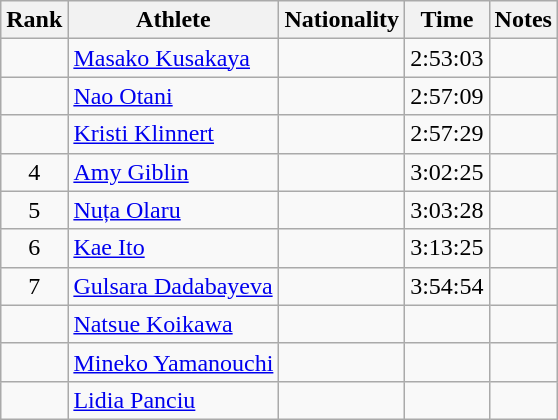<table class="wikitable sortable" style="text-align:center">
<tr>
<th>Rank</th>
<th>Athlete</th>
<th>Nationality</th>
<th>Time</th>
<th>Notes</th>
</tr>
<tr>
<td></td>
<td align=left><a href='#'>Masako Kusakaya</a></td>
<td align=left></td>
<td>2:53:03</td>
<td></td>
</tr>
<tr>
<td></td>
<td align=left><a href='#'>Nao Otani</a></td>
<td align=left></td>
<td>2:57:09</td>
<td></td>
</tr>
<tr>
<td></td>
<td align=left><a href='#'>Kristi Klinnert</a></td>
<td align=left></td>
<td>2:57:29</td>
<td></td>
</tr>
<tr>
<td>4</td>
<td align=left><a href='#'>Amy Giblin</a></td>
<td align=left></td>
<td>3:02:25</td>
<td></td>
</tr>
<tr>
<td>5</td>
<td align=left><a href='#'>Nuța Olaru</a></td>
<td align=left></td>
<td>3:03:28</td>
<td></td>
</tr>
<tr>
<td>6</td>
<td align=left><a href='#'>Kae Ito</a></td>
<td align=left></td>
<td>3:13:25</td>
<td></td>
</tr>
<tr>
<td>7</td>
<td align=left><a href='#'>Gulsara Dadabayeva</a></td>
<td align=left></td>
<td>3:54:54</td>
<td></td>
</tr>
<tr>
<td></td>
<td align=left><a href='#'>Natsue Koikawa</a></td>
<td align=left></td>
<td></td>
<td></td>
</tr>
<tr>
<td></td>
<td align=left><a href='#'>Mineko Yamanouchi</a></td>
<td align=left></td>
<td></td>
<td></td>
</tr>
<tr>
<td></td>
<td align=left><a href='#'>Lidia Panciu</a></td>
<td align=left></td>
<td></td>
<td></td>
</tr>
</table>
